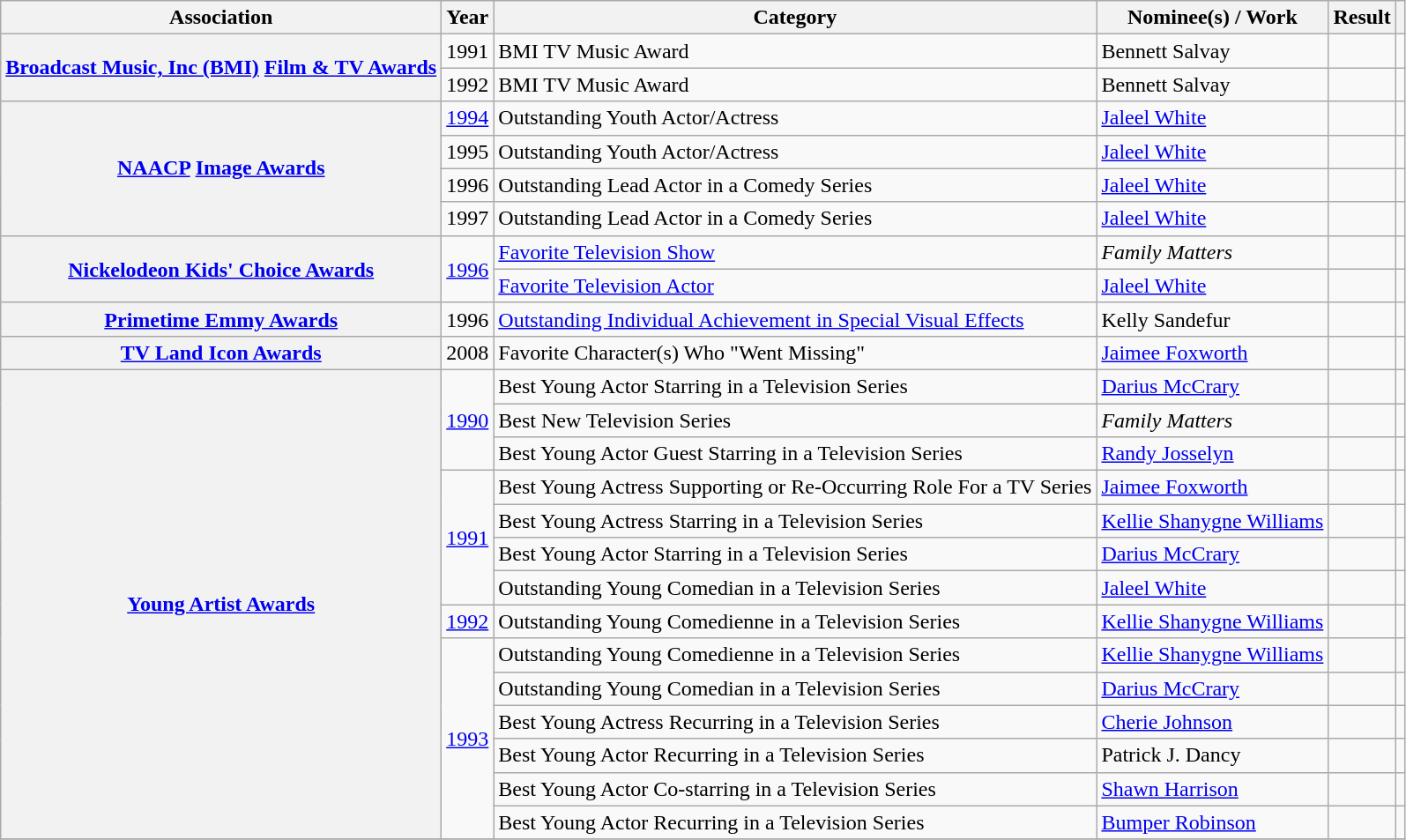<table class="wikitable sortable plainrowheaders">
<tr>
<th scope="col">Association</th>
<th scope="col">Year</th>
<th scope="col">Category</th>
<th scope="col">Nominee(s) / Work</th>
<th scope="col" class="unsortable">Result</th>
<th scope="col" class="unsortable"></th>
</tr>
<tr>
<th scope="row" rowspan="2"><a href='#'>Broadcast Music, Inc (BMI)</a> <a href='#'>Film & TV Awards</a></th>
<td>1991</td>
<td>BMI TV Music Award</td>
<td>Bennett Salvay</td>
<td></td>
<td></td>
</tr>
<tr>
<td>1992</td>
<td>BMI TV Music Award</td>
<td>Bennett Salvay</td>
<td></td>
<td></td>
</tr>
<tr>
<th scope="row" rowspan="4"><a href='#'>NAACP</a> <a href='#'>Image Awards</a></th>
<td><a href='#'>1994</a></td>
<td>Outstanding Youth Actor/Actress</td>
<td><a href='#'>Jaleel White</a></td>
<td></td>
<td></td>
</tr>
<tr>
<td>1995</td>
<td>Outstanding Youth Actor/Actress</td>
<td><a href='#'>Jaleel White</a></td>
<td></td>
<td></td>
</tr>
<tr>
<td>1996</td>
<td>Outstanding Lead Actor in a Comedy Series</td>
<td><a href='#'>Jaleel White</a></td>
<td></td>
<td></td>
</tr>
<tr>
<td>1997</td>
<td>Outstanding Lead Actor in a Comedy Series</td>
<td><a href='#'>Jaleel White</a></td>
<td></td>
<td></td>
</tr>
<tr>
<th scope="row" rowspan="2"><a href='#'>Nickelodeon Kids' Choice Awards</a></th>
<td rowspan="2"><a href='#'>1996</a></td>
<td><a href='#'>Favorite Television Show</a></td>
<td><em>Family Matters</em></td>
<td></td>
<td></td>
</tr>
<tr>
<td><a href='#'>Favorite Television Actor</a></td>
<td><a href='#'>Jaleel White</a></td>
<td></td>
<td></td>
</tr>
<tr>
<th scope="row"><a href='#'>Primetime Emmy Awards</a></th>
<td>1996</td>
<td><a href='#'>Outstanding Individual Achievement in Special Visual Effects</a></td>
<td>Kelly Sandefur<br></td>
<td></td>
<td style="text-align:center;"></td>
</tr>
<tr>
<th scope="row"><a href='#'>TV Land Icon Awards</a></th>
<td>2008</td>
<td>Favorite Character(s) Who "Went Missing"</td>
<td><a href='#'>Jaimee Foxworth</a></td>
<td></td>
<td></td>
</tr>
<tr>
<th scope="row" rowspan="14"><a href='#'>Young Artist Awards</a></th>
<td rowspan="3"><a href='#'>1990</a></td>
<td>Best Young Actor Starring in a Television Series</td>
<td><a href='#'>Darius McCrary</a></td>
<td></td>
<td></td>
</tr>
<tr>
<td>Best New Television Series</td>
<td><em>Family Matters</em></td>
<td></td>
<td></td>
</tr>
<tr>
<td>Best Young Actor Guest Starring in a Television Series</td>
<td><a href='#'>Randy Josselyn</a></td>
<td></td>
<td></td>
</tr>
<tr>
<td rowspan="4"><a href='#'>1991</a></td>
<td>Best Young Actress Supporting or Re-Occurring Role For a TV Series</td>
<td><a href='#'>Jaimee Foxworth</a></td>
<td></td>
<td></td>
</tr>
<tr>
<td>Best Young Actress Starring in a Television Series</td>
<td><a href='#'>Kellie Shanygne Williams</a></td>
<td></td>
<td></td>
</tr>
<tr>
<td>Best Young Actor Starring in a Television Series</td>
<td><a href='#'>Darius McCrary</a></td>
<td></td>
<td></td>
</tr>
<tr>
<td>Outstanding Young Comedian in a Television Series</td>
<td><a href='#'>Jaleel White</a></td>
<td></td>
<td></td>
</tr>
<tr>
<td><a href='#'>1992</a></td>
<td>Outstanding Young Comedienne in a Television Series</td>
<td><a href='#'>Kellie Shanygne Williams</a></td>
<td></td>
<td></td>
</tr>
<tr>
<td rowspan="6"><a href='#'>1993</a></td>
<td>Outstanding Young Comedienne in a Television Series</td>
<td><a href='#'>Kellie Shanygne Williams</a></td>
<td></td>
<td></td>
</tr>
<tr>
<td>Outstanding Young Comedian in a Television Series</td>
<td><a href='#'>Darius McCrary</a></td>
<td></td>
<td></td>
</tr>
<tr>
<td>Best Young Actress Recurring in a Television Series</td>
<td><a href='#'>Cherie Johnson</a></td>
<td></td>
<td></td>
</tr>
<tr>
<td>Best Young Actor Recurring in a Television Series</td>
<td>Patrick J. Dancy</td>
<td></td>
<td></td>
</tr>
<tr>
<td>Best Young Actor Co-starring in a Television Series</td>
<td><a href='#'>Shawn Harrison</a></td>
<td></td>
<td></td>
</tr>
<tr>
<td>Best Young Actor Recurring in a Television Series</td>
<td><a href='#'>Bumper Robinson</a><br></td>
<td></td>
<td></td>
</tr>
<tr>
</tr>
</table>
